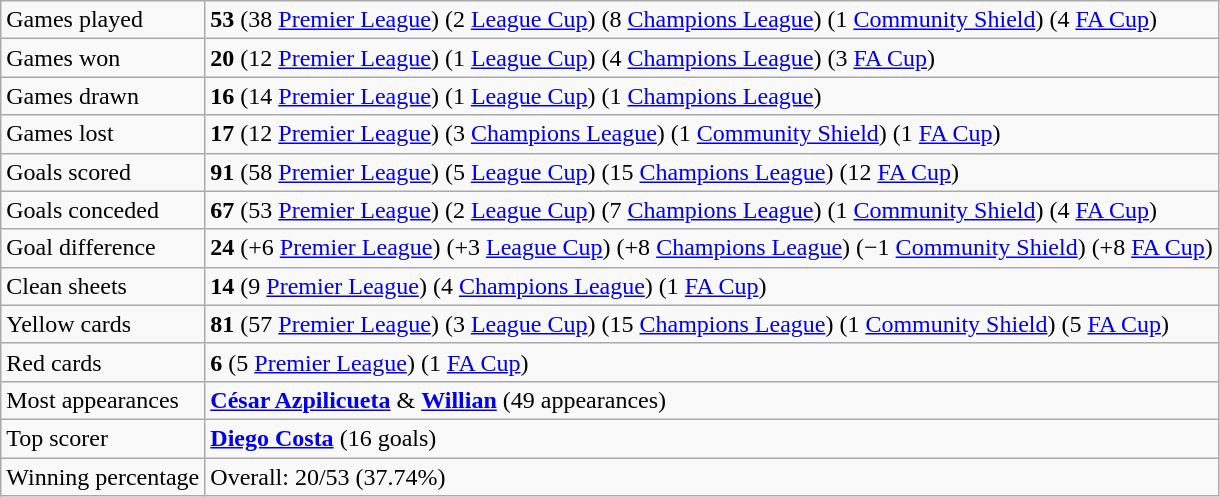<table class="wikitable">
<tr>
<td>Games played</td>
<td><strong>53</strong> (38 <a href='#'>Premier League</a>) (2 <a href='#'>League Cup</a>) (8 <a href='#'>Champions League</a>) (1 <a href='#'>Community Shield</a>) (4 <a href='#'>FA Cup</a>)</td>
</tr>
<tr>
<td>Games won</td>
<td><strong>20</strong> (12 <a href='#'>Premier League</a>) (1 <a href='#'>League Cup</a>) (4 <a href='#'>Champions League</a>) (3 <a href='#'>FA Cup</a>)</td>
</tr>
<tr>
<td>Games drawn</td>
<td><strong>16</strong> (14 <a href='#'>Premier League</a>) (1 <a href='#'>League Cup</a>) (1 <a href='#'>Champions League</a>)</td>
</tr>
<tr>
<td>Games lost</td>
<td><strong>17</strong> (12 <a href='#'>Premier League</a>) (3 <a href='#'>Champions League</a>) (1 <a href='#'>Community Shield</a>) (1 <a href='#'>FA Cup</a>)</td>
</tr>
<tr>
<td>Goals scored</td>
<td><strong>91</strong> (58 <a href='#'>Premier League</a>) (5 <a href='#'>League Cup</a>) (15 <a href='#'>Champions League</a>) (12 <a href='#'>FA Cup</a>)</td>
</tr>
<tr>
<td>Goals conceded</td>
<td><strong>67</strong> (53 <a href='#'>Premier League</a>) (2 <a href='#'>League Cup</a>) (7 <a href='#'>Champions League</a>) (1 <a href='#'>Community Shield</a>) (4 <a href='#'>FA Cup</a>)</td>
</tr>
<tr>
<td>Goal difference</td>
<td><strong>24</strong> (+6 <a href='#'>Premier League</a>) (+3 <a href='#'>League Cup</a>) (+8 <a href='#'>Champions League</a>) (−1 <a href='#'>Community Shield</a>) (+8 <a href='#'>FA Cup</a>)</td>
</tr>
<tr>
<td>Clean sheets</td>
<td><strong>14</strong> (9 <a href='#'>Premier League</a>) (4 <a href='#'>Champions League</a>) (1 <a href='#'>FA Cup</a>)</td>
</tr>
<tr>
<td>Yellow cards</td>
<td><strong>81</strong> (57 <a href='#'>Premier League</a>) (3 <a href='#'>League Cup</a>) (15 <a href='#'>Champions League</a>) (1 <a href='#'>Community Shield</a>) (5 <a href='#'>FA Cup</a>)</td>
</tr>
<tr>
<td>Red cards</td>
<td><strong>6</strong> (5 <a href='#'>Premier League</a>) (1 <a href='#'>FA Cup</a>)</td>
</tr>
<tr>
<td>Most appearances</td>
<td><strong><a href='#'>César Azpilicueta</a></strong> & <strong><a href='#'>Willian</a></strong> (49 appearances)</td>
</tr>
<tr>
<td>Top scorer</td>
<td><strong><a href='#'>Diego Costa</a></strong> (16 goals)</td>
</tr>
<tr>
<td>Winning percentage</td>
<td>Overall: 20/53 (37.74%)</td>
</tr>
</table>
